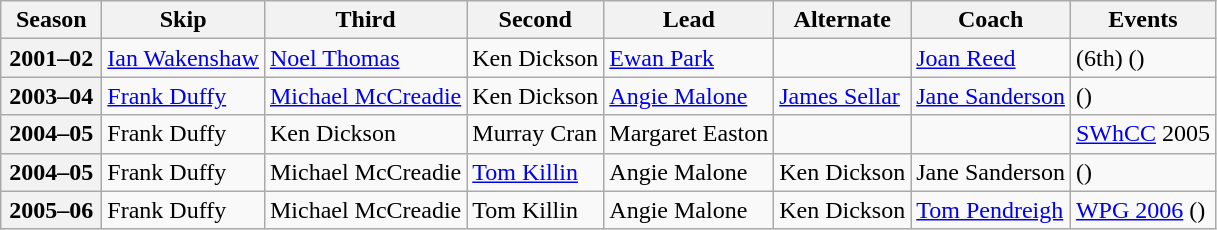<table class="wikitable">
<tr>
<th scope="col" width=60>Season</th>
<th scope="col">Skip</th>
<th scope="col">Third</th>
<th scope="col">Second</th>
<th scope="col">Lead</th>
<th scope="col">Alternate</th>
<th scope="col">Coach</th>
<th scope="col">Events</th>
</tr>
<tr>
<th scope="row">2001–02</th>
<td><a href='#'>Ian Wakenshaw</a></td>
<td><a href='#'>Noel Thomas</a></td>
<td>Ken Dickson</td>
<td><a href='#'>Ewan Park</a></td>
<td></td>
<td><a href='#'>Joan Reed</a></td>
<td> (6th) ()</td>
</tr>
<tr>
<th scope="row">2003–04</th>
<td><a href='#'>Frank Duffy</a></td>
<td><a href='#'>Michael McCreadie</a></td>
<td>Ken Dickson</td>
<td><a href='#'>Angie Malone</a></td>
<td><a href='#'>James Sellar</a></td>
<td><a href='#'>Jane Sanderson</a></td>
<td>  ()</td>
</tr>
<tr>
<th scope="row">2004–05</th>
<td>Frank Duffy</td>
<td>Ken Dickson</td>
<td>Murray Cran</td>
<td>Margaret Easton</td>
<td></td>
<td></td>
<td><a href='#'>SWhCC</a> 2005 </td>
</tr>
<tr>
<th scope="row">2004–05</th>
<td>Frank Duffy</td>
<td>Michael McCreadie</td>
<td><a href='#'>Tom Killin</a></td>
<td>Angie Malone</td>
<td>Ken Dickson</td>
<td>Jane Sanderson</td>
<td>  ()</td>
</tr>
<tr>
<th scope="row">2005–06</th>
<td>Frank Duffy</td>
<td>Michael McCreadie</td>
<td>Tom Killin</td>
<td>Angie Malone</td>
<td>Ken Dickson</td>
<td><a href='#'>Tom Pendreigh</a></td>
<td><a href='#'>WPG 2006</a>  ()</td>
</tr>
</table>
